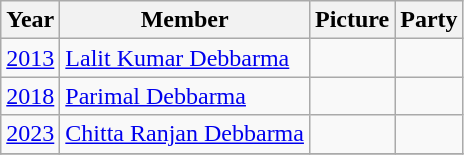<table class="wikitable sortable">
<tr>
<th>Year</th>
<th>Member</th>
<th>Picture</th>
<th colspan="2">Party</th>
</tr>
<tr>
<td><a href='#'>2013</a></td>
<td><a href='#'>Lalit Kumar Debbarma</a></td>
<td></td>
<td></td>
</tr>
<tr>
<td><a href='#'>2018</a></td>
<td><a href='#'>Parimal Debbarma</a></td>
<td></td>
<td></td>
</tr>
<tr>
<td><a href='#'>2023</a></td>
<td><a href='#'>Chitta Ranjan Debbarma</a></td>
<td></td>
<td></td>
</tr>
<tr>
</tr>
</table>
